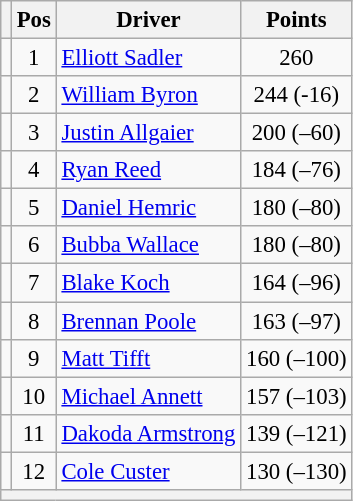<table class="wikitable" style="font-size: 95%;">
<tr>
<th></th>
<th>Pos</th>
<th>Driver</th>
<th>Points</th>
</tr>
<tr>
<td align="left"></td>
<td style="text-align:center;">1</td>
<td><a href='#'>Elliott Sadler</a></td>
<td style="text-align:center;">260</td>
</tr>
<tr>
<td align="left"></td>
<td style="text-align:center;">2</td>
<td><a href='#'>William Byron</a></td>
<td style="text-align:center;">244 (-16)</td>
</tr>
<tr>
<td align="left"></td>
<td style="text-align:center;">3</td>
<td><a href='#'>Justin Allgaier</a></td>
<td style="text-align:center;">200 (–60)</td>
</tr>
<tr>
<td align="left"></td>
<td style="text-align:center;">4</td>
<td><a href='#'>Ryan Reed</a></td>
<td style="text-align:center;">184 (–76)</td>
</tr>
<tr>
<td align="left"></td>
<td style="text-align:center;">5</td>
<td><a href='#'>Daniel Hemric</a></td>
<td style="text-align:center;">180 (–80)</td>
</tr>
<tr>
<td align="left"></td>
<td style="text-align:center;">6</td>
<td><a href='#'>Bubba Wallace</a></td>
<td style="text-align:center;">180 (–80)</td>
</tr>
<tr>
<td align="left"></td>
<td style="text-align:center;">7</td>
<td><a href='#'>Blake Koch</a></td>
<td style="text-align:center;">164 (–96)</td>
</tr>
<tr>
<td align="left"></td>
<td style="text-align:center;">8</td>
<td><a href='#'>Brennan Poole</a></td>
<td style="text-align:center;">163 (–97)</td>
</tr>
<tr>
<td align="left"></td>
<td style="text-align:center;">9</td>
<td><a href='#'>Matt Tifft</a></td>
<td style="text-align:center;">160 (–100)</td>
</tr>
<tr>
<td align="left"></td>
<td style="text-align:center;">10</td>
<td><a href='#'>Michael Annett</a></td>
<td style="text-align:center;">157 (–103)</td>
</tr>
<tr>
<td align="left"></td>
<td style="text-align:center;">11</td>
<td><a href='#'>Dakoda Armstrong</a></td>
<td style="text-align:center;">139 (–121)</td>
</tr>
<tr>
<td align="left"></td>
<td style="text-align:center;">12</td>
<td><a href='#'>Cole Custer</a></td>
<td style="text-align:center;">130 (–130)</td>
</tr>
<tr class="sortbottom">
<th colspan="9"></th>
</tr>
</table>
